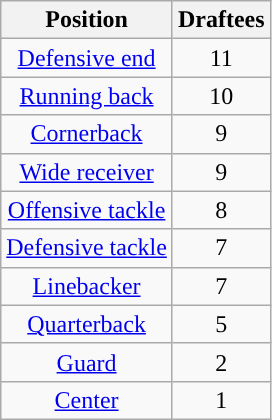<table class="wikitable" style="text-align:center">
<tr>
<th>Position</th>
<th>Draftees</th>
</tr>
<tr>
<td><a href='#'>Defensive end</a></td>
<td>11</td>
</tr>
<tr>
<td><a href='#'>Running back</a></td>
<td>10</td>
</tr>
<tr>
<td><a href='#'>Cornerback</a></td>
<td>9</td>
</tr>
<tr>
<td><a href='#'>Wide receiver</a></td>
<td>9</td>
</tr>
<tr>
<td><a href='#'>Offensive tackle</a></td>
<td>8</td>
</tr>
<tr>
<td><a href='#'>Defensive tackle</a></td>
<td>7</td>
</tr>
<tr>
<td><a href='#'>Linebacker</a></td>
<td>7</td>
</tr>
<tr>
<td><a href='#'>Quarterback</a></td>
<td>5</td>
</tr>
<tr>
<td><a href='#'>Guard</a></td>
<td>2</td>
</tr>
<tr>
<td><a href='#'>Center</a></td>
<td>1</td>
</tr>
</table>
